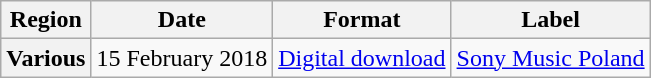<table class="wikitable plainrowheaders" style="text-align:center">
<tr>
<th>Region</th>
<th>Date</th>
<th>Format</th>
<th>Label</th>
</tr>
<tr>
<th scope="row">Various</th>
<td>15 February 2018</td>
<td><a href='#'>Digital download</a></td>
<td><a href='#'>Sony Music Poland</a></td>
</tr>
</table>
